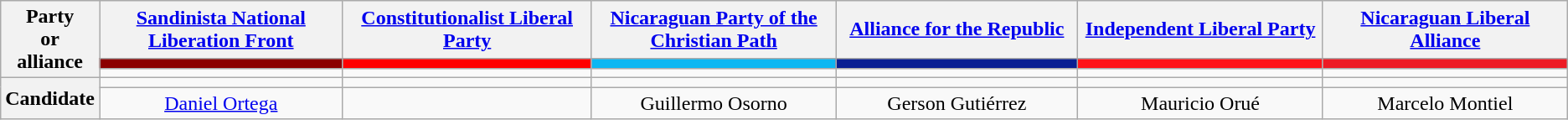<table class=wikitable style=text-align:center>
<tr>
<th rowspan="3"><strong>Party<br>or alliance</strong></th>
<th width="200px"><a href='#'>Sandinista National Liberation Front</a></th>
<th width="200px"><a href='#'>Constitutionalist Liberal Party</a></th>
<th width="200px"><a href='#'>Nicaraguan Party of the Christian Path</a></th>
<th width="200px"><a href='#'>Alliance for the Republic</a></th>
<th width="200px"><a href='#'>Independent Liberal Party</a></th>
<th width="200px"><a href='#'>Nicaraguan Liberal Alliance</a></th>
</tr>
<tr>
<th style="background:#8B0000"></th>
<th style="background:#ff0000"></th>
<th style="background:#0CB7F2"></th>
<th style="background:#091F92"></th>
<th style="background:#ff1418"></th>
<th style="background:#ed1b24"></th>
</tr>
<tr>
<td></td>
<td></td>
<td></td>
<td></td>
<td></td>
<td></td>
</tr>
<tr>
<th rowspan="2">Candidate</th>
<td></td>
<td></td>
<td></td>
<td></td>
<td></td>
<td></td>
</tr>
<tr>
<td><a href='#'>Daniel Ortega</a></td>
<td></td>
<td>Guillermo Osorno</td>
<td>Gerson Gutiérrez</td>
<td>Mauricio Orué</td>
<td>Marcelo Montiel</td>
</tr>
</table>
